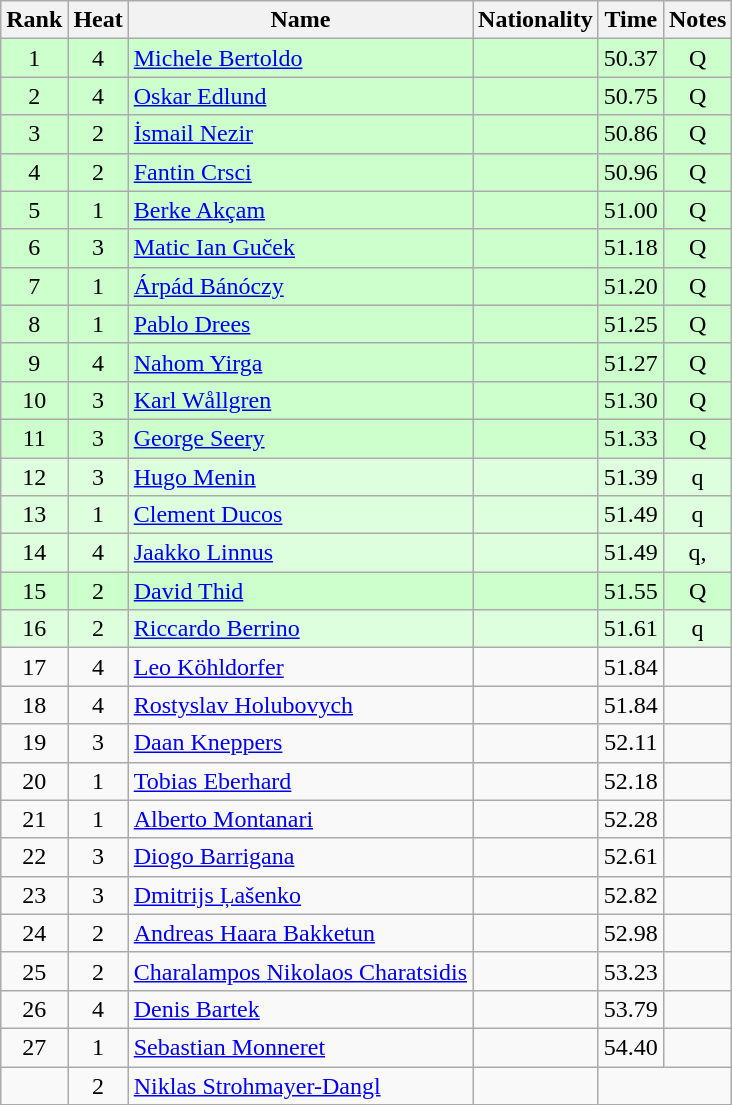<table class="wikitable sortable" style="text-align:center;">
<tr>
<th>Rank</th>
<th>Heat</th>
<th>Name</th>
<th>Nationality</th>
<th>Time</th>
<th>Notes</th>
</tr>
<tr bgcolor=ccffcc>
<td>1</td>
<td>4</td>
<td align=left><a href='#'>Michele Bertoldo</a></td>
<td align=left></td>
<td>50.37</td>
<td>Q</td>
</tr>
<tr bgcolor=ccffcc>
<td>2</td>
<td>4</td>
<td align=left><a href='#'>Oskar Edlund</a></td>
<td align=left></td>
<td>50.75</td>
<td>Q</td>
</tr>
<tr bgcolor=ccffcc>
<td>3</td>
<td>2</td>
<td align=left><a href='#'>İsmail Nezir</a></td>
<td align=left></td>
<td>50.86</td>
<td>Q</td>
</tr>
<tr bgcolor=ccffcc>
<td>4</td>
<td>2</td>
<td align=left><a href='#'>Fantin Crsci</a></td>
<td align=left></td>
<td>50.96</td>
<td>Q</td>
</tr>
<tr bgcolor=ccffcc>
<td>5</td>
<td>1</td>
<td align=left><a href='#'>Berke Akçam</a></td>
<td align=left></td>
<td>51.00</td>
<td>Q</td>
</tr>
<tr bgcolor=ccffcc>
<td>6</td>
<td>3</td>
<td align=left><a href='#'>Matic Ian Guček</a></td>
<td align=left></td>
<td>51.18</td>
<td>Q</td>
</tr>
<tr bgcolor=ccffcc>
<td>7</td>
<td>1</td>
<td align=left><a href='#'>Árpád Bánóczy</a></td>
<td align=left></td>
<td>51.20</td>
<td>Q</td>
</tr>
<tr bgcolor=ccffcc>
<td>8</td>
<td>1</td>
<td align=left><a href='#'>Pablo Drees</a></td>
<td align=left></td>
<td>51.25</td>
<td>Q</td>
</tr>
<tr bgcolor=ccffcc>
<td>9</td>
<td>4</td>
<td align=left><a href='#'>Nahom Yirga</a></td>
<td align=left></td>
<td>51.27</td>
<td>Q</td>
</tr>
<tr bgcolor=ccffcc>
<td>10</td>
<td>3</td>
<td align=left><a href='#'>Karl Wållgren</a></td>
<td align=left></td>
<td>51.30</td>
<td>Q</td>
</tr>
<tr bgcolor=ccffcc>
<td>11</td>
<td>3</td>
<td align=left><a href='#'>George Seery</a></td>
<td align=left></td>
<td>51.33</td>
<td>Q</td>
</tr>
<tr bgcolor=ddffdd>
<td>12</td>
<td>3</td>
<td align=left><a href='#'>Hugo Menin</a></td>
<td align=left></td>
<td>51.39</td>
<td>q</td>
</tr>
<tr bgcolor=ddffdd>
<td>13</td>
<td>1</td>
<td align=left><a href='#'>Clement Ducos</a></td>
<td align=left></td>
<td>51.49</td>
<td>q</td>
</tr>
<tr bgcolor=ddffdd>
<td>14</td>
<td>4</td>
<td align=left><a href='#'>Jaakko Linnus</a></td>
<td align=left></td>
<td>51.49</td>
<td>q, </td>
</tr>
<tr bgcolor=ccffcc>
<td>15</td>
<td>2</td>
<td align=left><a href='#'>David Thid</a></td>
<td align=left></td>
<td>51.55</td>
<td>Q</td>
</tr>
<tr bgcolor=ddffdd>
<td>16</td>
<td>2</td>
<td align=left><a href='#'>Riccardo Berrino</a></td>
<td align=left></td>
<td>51.61</td>
<td>q</td>
</tr>
<tr>
<td>17</td>
<td>4</td>
<td align=left><a href='#'>Leo Köhldorfer</a></td>
<td align=left></td>
<td>51.84</td>
<td></td>
</tr>
<tr>
<td>18</td>
<td>4</td>
<td align=left><a href='#'>Rostyslav Holubovych</a></td>
<td align=left></td>
<td>51.84</td>
<td></td>
</tr>
<tr>
<td>19</td>
<td>3</td>
<td align=left><a href='#'>Daan Kneppers</a></td>
<td align=left></td>
<td>52.11</td>
<td></td>
</tr>
<tr>
<td>20</td>
<td>1</td>
<td align=left><a href='#'>Tobias Eberhard</a></td>
<td align=left></td>
<td>52.18</td>
<td></td>
</tr>
<tr>
<td>21</td>
<td>1</td>
<td align=left><a href='#'>Alberto Montanari</a></td>
<td align=left></td>
<td>52.28</td>
<td></td>
</tr>
<tr>
<td>22</td>
<td>3</td>
<td align=left><a href='#'>Diogo Barrigana</a></td>
<td align=left></td>
<td>52.61</td>
<td></td>
</tr>
<tr>
<td>23</td>
<td>3</td>
<td align=left><a href='#'>Dmitrijs Ļašenko</a></td>
<td align=left></td>
<td>52.82</td>
<td></td>
</tr>
<tr>
<td>24</td>
<td>2</td>
<td align=left><a href='#'>Andreas Haara Bakketun</a></td>
<td align=left></td>
<td>52.98</td>
<td></td>
</tr>
<tr>
<td>25</td>
<td>2</td>
<td align=left><a href='#'>Charalampos Nikolaos Charatsidis</a></td>
<td align=left></td>
<td>53.23</td>
<td></td>
</tr>
<tr>
<td>26</td>
<td>4</td>
<td align=left><a href='#'>Denis Bartek</a></td>
<td align=left></td>
<td>53.79</td>
<td></td>
</tr>
<tr>
<td>27</td>
<td>1</td>
<td align=left><a href='#'>Sebastian Monneret</a></td>
<td align=left></td>
<td>54.40</td>
<td></td>
</tr>
<tr>
<td></td>
<td>2</td>
<td align=left><a href='#'>Niklas Strohmayer-Dangl</a></td>
<td align=left></td>
<td colspan=2></td>
</tr>
</table>
